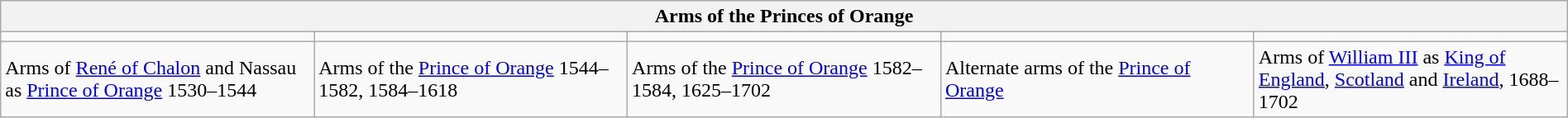<table class="wikitable" width="100%">
<tr>
<th align=center colspan=5>Arms of the Princes of Orange</th>
</tr>
<tr>
<td align=center width="20%"></td>
<td align=center width="20%"></td>
<td align=center width="20%"></td>
<td align=center width="20%"></td>
<td align=center width="20%"></td>
</tr>
<tr>
<td>Arms of <a href='#'>René of Chalon</a> and Nassau as <a href='#'>Prince of Orange</a> 1530–1544</td>
<td>Arms of the <a href='#'>Prince of Orange</a> 1544–1582, 1584–1618</td>
<td>Arms of the <a href='#'>Prince of Orange</a> 1582–1584, 1625–1702</td>
<td>Alternate arms of the <a href='#'>Prince of Orange</a></td>
<td>Arms of <a href='#'>William III</a> as <a href='#'>King of England</a>, <a href='#'>Scotland</a> and <a href='#'>Ireland</a>, 1688–1702</td>
</tr>
</table>
